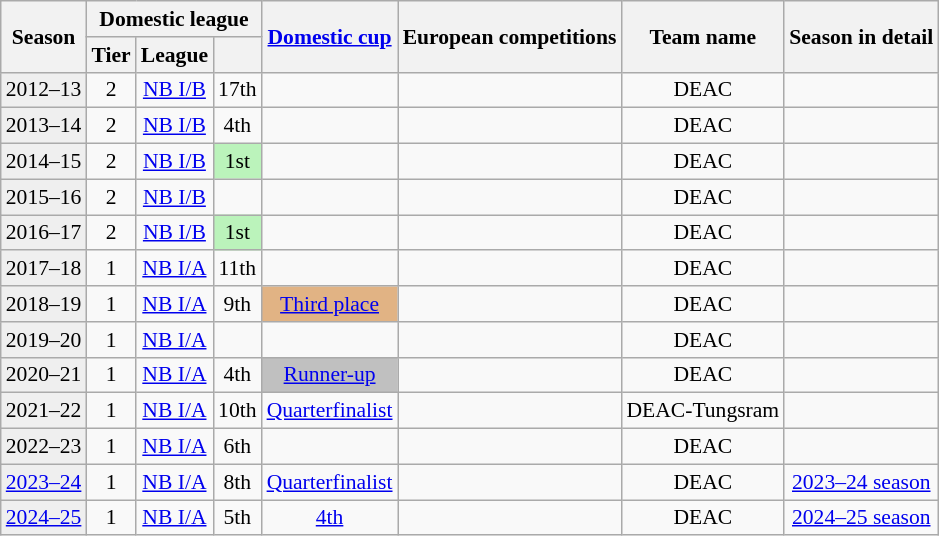<table class="wikitable" style="font-size:90%; text-align:center">
<tr>
<th rowspan=2>Season</th>
<th colspan=3>Domestic league</th>
<th rowspan=2><a href='#'>Domestic cup</a></th>
<th rowspan=2>European competitions</th>
<th rowspan=2>Team name</th>
<th rowspan=2>Season in detail</th>
</tr>
<tr>
<th>Tier</th>
<th>League</th>
<th></th>
</tr>
<tr>
<td style="background:#efefef;">2012–13</td>
<td>2</td>
<td><a href='#'>NB I/B</a></td>
<td>17th</td>
<td></td>
<td></td>
<td>DEAC</td>
<td></td>
</tr>
<tr>
<td style="background:#efefef;">2013–14</td>
<td>2</td>
<td><a href='#'>NB I/B</a></td>
<td>4th</td>
<td></td>
<td></td>
<td>DEAC</td>
<td></td>
</tr>
<tr>
<td style="background:#efefef;">2014–15</td>
<td>2</td>
<td><a href='#'>NB I/B</a></td>
<td bgcolor=#BBF3BB>1st</td>
<td></td>
<td></td>
<td>DEAC</td>
<td></td>
</tr>
<tr>
<td style="background:#efefef;">2015–16</td>
<td>2</td>
<td><a href='#'>NB I/B</a></td>
<td></td>
<td></td>
<td></td>
<td>DEAC</td>
<td></td>
</tr>
<tr>
<td style="background:#efefef;">2016–17</td>
<td>2</td>
<td><a href='#'>NB I/B</a></td>
<td style="background:#BBF3BB">1st</td>
<td></td>
<td></td>
<td>DEAC</td>
<td></td>
</tr>
<tr>
<td style="background:#efefef;">2017–18</td>
<td>1</td>
<td><a href='#'>NB I/A</a></td>
<td>11th</td>
<td></td>
<td></td>
<td>DEAC</td>
<td></td>
</tr>
<tr>
<td style="background:#efefef;">2018–19</td>
<td>1</td>
<td><a href='#'>NB I/A</a></td>
<td>9th</td>
<td style="background:#e1b384"><a href='#'>Third place</a></td>
<td></td>
<td>DEAC</td>
<td></td>
</tr>
<tr>
<td style="background:#efefef;">2019–20</td>
<td>1</td>
<td><a href='#'>NB I/A</a></td>
<td></td>
<td></td>
<td></td>
<td>DEAC</td>
<td></td>
</tr>
<tr>
<td style="background:#efefef;">2020–21</td>
<td>1</td>
<td><a href='#'>NB I/A</a></td>
<td>4th</td>
<td style="background:silver"><a href='#'>Runner-up</a></td>
<td></td>
<td>DEAC</td>
<td></td>
</tr>
<tr>
<td style="background:#efefef;">2021–22</td>
<td>1</td>
<td><a href='#'>NB I/A</a></td>
<td>10th</td>
<td><a href='#'>Quarterfinalist</a></td>
<td></td>
<td>DEAC-Tungsram</td>
<td></td>
</tr>
<tr>
<td style="background:#efefef;">2022–23</td>
<td>1</td>
<td><a href='#'>NB I/A</a></td>
<td>6th</td>
<td></td>
<td></td>
<td>DEAC</td>
<td></td>
</tr>
<tr>
<td style="background:#efefef;"><a href='#'>2023–24</a></td>
<td>1</td>
<td><a href='#'>NB I/A</a></td>
<td>8th</td>
<td><a href='#'>Quarterfinalist</a></td>
<td></td>
<td>DEAC</td>
<td><a href='#'>2023–24 season</a></td>
</tr>
<tr>
<td style="background:#efefef;"><a href='#'>2024–25</a></td>
<td>1</td>
<td><a href='#'>NB I/A</a></td>
<td>5th</td>
<td><a href='#'>4th</a></td>
<td></td>
<td>DEAC</td>
<td><a href='#'>2024–25 season</a></td>
</tr>
</table>
